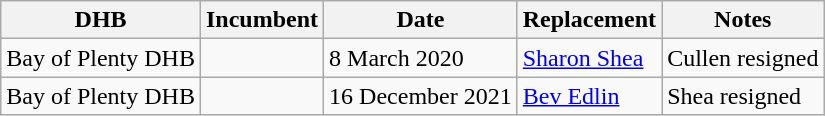<table class="wikitable sortable">
<tr>
<th>DHB</th>
<th>Incumbent</th>
<th>Date</th>
<th>Replacement</th>
<th>Notes</th>
</tr>
<tr>
<td>Bay of Plenty DHB</td>
<td></td>
<td>8 March 2020</td>
<td><a href='#'>Sharon Shea</a></td>
<td>Cullen resigned</td>
</tr>
<tr>
<td>Bay of Plenty DHB</td>
<td></td>
<td>16 December 2021</td>
<td><a href='#'>Bev Edlin</a></td>
<td>Shea resigned</td>
</tr>
</table>
